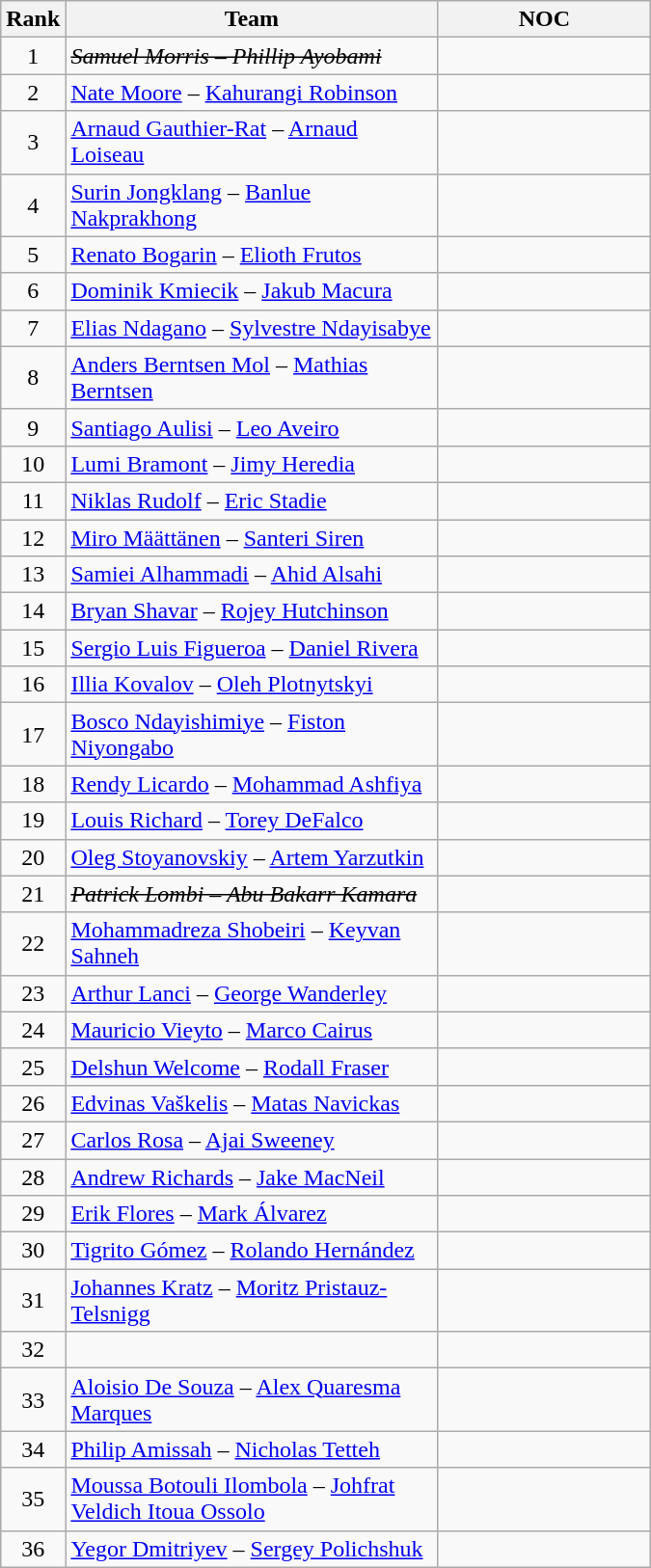<table class="wikitable sortable">
<tr>
<th width=20>Rank</th>
<th width=250>Team</th>
<th width=140>NOC</th>
</tr>
<tr>
<td align=center>1</td>
<td><s><em>Samuel Morris – Phillip Ayobami</em></s></td>
<td></td>
</tr>
<tr>
<td align=center>2</td>
<td><a href='#'>Nate Moore</a> – <a href='#'>Kahurangi Robinson</a></td>
<td></td>
</tr>
<tr>
<td align=center>3</td>
<td><a href='#'>Arnaud Gauthier-Rat</a> – <a href='#'>Arnaud Loiseau</a></td>
<td></td>
</tr>
<tr>
<td align=center>4</td>
<td><a href='#'>Surin Jongklang</a> – <a href='#'>Banlue Nakprakhong</a></td>
<td></td>
</tr>
<tr>
<td align=center>5</td>
<td><a href='#'>Renato Bogarin</a> – <a href='#'>Elioth Frutos</a></td>
<td></td>
</tr>
<tr>
<td align=center>6</td>
<td><a href='#'>Dominik Kmiecik</a> – <a href='#'>Jakub Macura</a></td>
<td></td>
</tr>
<tr>
<td align=center>7</td>
<td><a href='#'>Elias Ndagano</a> – <a href='#'>Sylvestre Ndayisabye</a></td>
<td></td>
</tr>
<tr>
<td align=center>8</td>
<td><a href='#'>Anders Berntsen Mol</a> – <a href='#'>Mathias Berntsen</a></td>
<td></td>
</tr>
<tr>
<td align=center>9</td>
<td><a href='#'>Santiago Aulisi</a> – <a href='#'>Leo Aveiro</a></td>
<td></td>
</tr>
<tr>
<td align=center>10</td>
<td><a href='#'>Lumi Bramont</a> – <a href='#'>Jimy Heredia</a></td>
<td></td>
</tr>
<tr>
<td align=center>11</td>
<td><a href='#'>Niklas Rudolf</a> – <a href='#'>Eric Stadie</a></td>
<td></td>
</tr>
<tr>
<td align=center>12</td>
<td><a href='#'>Miro Määttänen</a> – <a href='#'>Santeri Siren</a></td>
<td></td>
</tr>
<tr>
<td align=center>13</td>
<td><a href='#'>Samiei Alhammadi</a> – <a href='#'>Ahid Alsahi</a></td>
<td></td>
</tr>
<tr>
<td align=center>14</td>
<td><a href='#'>Bryan Shavar</a> – <a href='#'>Rojey Hutchinson</a></td>
<td></td>
</tr>
<tr>
<td align=center>15</td>
<td><a href='#'>Sergio Luis Figueroa</a> – <a href='#'>Daniel Rivera</a></td>
<td></td>
</tr>
<tr>
<td align=center>16</td>
<td><a href='#'>Illia Kovalov</a> – <a href='#'>Oleh Plotnytskyi</a></td>
<td></td>
</tr>
<tr>
<td align=center>17</td>
<td><a href='#'>Bosco Ndayishimiye</a> – <a href='#'>Fiston Niyongabo</a></td>
<td></td>
</tr>
<tr>
<td align=center>18</td>
<td><a href='#'>Rendy Licardo</a> – <a href='#'>Mohammad Ashfiya</a></td>
<td></td>
</tr>
<tr>
<td align=center>19</td>
<td><a href='#'>Louis Richard</a> – <a href='#'>Torey DeFalco</a></td>
<td></td>
</tr>
<tr>
<td align=center>20</td>
<td><a href='#'>Oleg Stoyanovskiy</a> – <a href='#'>Artem Yarzutkin</a></td>
<td></td>
</tr>
<tr>
<td align=center>21</td>
<td><s><em>Patrick Lombi – Abu Bakarr Kamara</em></s></td>
<td></td>
</tr>
<tr>
<td align=center>22</td>
<td><a href='#'>Mohammadreza Shobeiri</a> – <a href='#'>Keyvan Sahneh</a></td>
<td></td>
</tr>
<tr>
<td align=center>23</td>
<td><a href='#'>Arthur Lanci</a> – <a href='#'>George Wanderley</a></td>
<td></td>
</tr>
<tr>
<td align=center>24</td>
<td><a href='#'>Mauricio Vieyto</a> – <a href='#'>Marco Cairus</a></td>
<td></td>
</tr>
<tr>
<td align=center>25</td>
<td><a href='#'>Delshun Welcome</a> – <a href='#'>Rodall Fraser</a></td>
<td></td>
</tr>
<tr>
<td align=center>26</td>
<td><a href='#'>Edvinas Vaškelis</a> – <a href='#'>Matas Navickas</a></td>
<td></td>
</tr>
<tr>
<td align=center>27</td>
<td><a href='#'>Carlos Rosa</a> – <a href='#'>Ajai Sweeney</a></td>
<td></td>
</tr>
<tr>
<td align=center>28</td>
<td><a href='#'>Andrew Richards</a> – <a href='#'>Jake MacNeil</a></td>
<td></td>
</tr>
<tr>
<td align=center>29</td>
<td><a href='#'>Erik Flores</a> – <a href='#'>Mark Álvarez</a></td>
<td></td>
</tr>
<tr>
<td align=center>30</td>
<td><a href='#'>Tigrito Gómez</a> – <a href='#'>Rolando Hernández</a></td>
<td></td>
</tr>
<tr>
<td align=center>31</td>
<td><a href='#'>Johannes Kratz</a> – <a href='#'>Moritz Pristauz-Telsnigg</a></td>
<td></td>
</tr>
<tr>
<td align=center>32</td>
<td></td>
<td></td>
</tr>
<tr>
<td align=center>33</td>
<td><a href='#'>Aloisio De Souza</a> – <a href='#'>Alex Quaresma Marques</a></td>
<td></td>
</tr>
<tr>
<td align=center>34</td>
<td><a href='#'>Philip Amissah</a> – <a href='#'>Nicholas Tetteh</a></td>
<td></td>
</tr>
<tr>
<td align=center>35</td>
<td><a href='#'>Moussa Botouli Ilombola</a> – <a href='#'>Johfrat Veldich Itoua Ossolo</a></td>
<td></td>
</tr>
<tr>
<td align=center>36</td>
<td><a href='#'>Yegor Dmitriyev</a> – <a href='#'>Sergey Polichshuk</a></td>
<td></td>
</tr>
</table>
